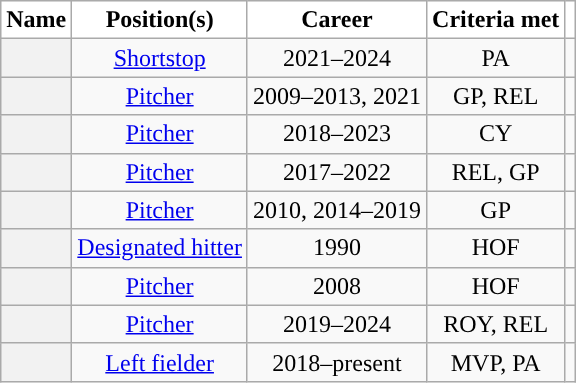<table class="wikitable sortable plainrowheaders" style="text-align:center">
<tr>
<th scope="col" style="background-color:#ffffff; border-top:#">Name</th>
<th scope="col" style="background-color:#ffffff; border-top:#">Position(s)</th>
<th scope="col" style="background-color:#ffffff; border-top:#">Career</th>
<th scope="col" style="background-color:#ffffff; border-top:#">Criteria met</th>
<th scope="col" class="unsortable" style="background-color:#ffffff; border-top:#"></th>
</tr>
<tr>
<th scope="row" style="text-align:center"></th>
<td><a href='#'>Shortstop</a></td>
<td>2021–2024</td>
<td>PA</td>
<td></td>
</tr>
<tr>
<th scope="row" style="text-align:center"></th>
<td><a href='#'>Pitcher</a></td>
<td>2009–2013, 2021</td>
<td>GP, REL</td>
<td></td>
</tr>
<tr>
<th scope="row" style="text-align:center"></th>
<td><a href='#'>Pitcher</a></td>
<td>2018–2023</td>
<td>CY</td>
<td></td>
</tr>
<tr>
<th scope="row" style="text-align:center"></th>
<td><a href='#'>Pitcher</a></td>
<td>2017–2022</td>
<td>REL, GP</td>
<td></td>
</tr>
<tr>
<th scope="row" style="text-align:center"></th>
<td><a href='#'>Pitcher</a></td>
<td>2010, 2014–2019</td>
<td>GP</td>
<td></td>
</tr>
<tr>
<th scope="row" style="text-align:center"></th>
<td><a href='#'>Designated hitter</a></td>
<td>1990</td>
<td>HOF</td>
<td></td>
</tr>
<tr>
<th scope="row" style="text-align:center"></th>
<td><a href='#'>Pitcher</a></td>
<td>2008</td>
<td>HOF</td>
<td></td>
</tr>
<tr>
<th scope="row" style="text-align:center"></th>
<td><a href='#'>Pitcher</a></td>
<td>2019–2024</td>
<td>ROY, REL</td>
<td></td>
</tr>
<tr>
<th scope="row" style="text-align:center"></th>
<td><a href='#'>Left fielder</a></td>
<td>2018–present</td>
<td>MVP, PA</td>
<td></td>
</tr>
</table>
